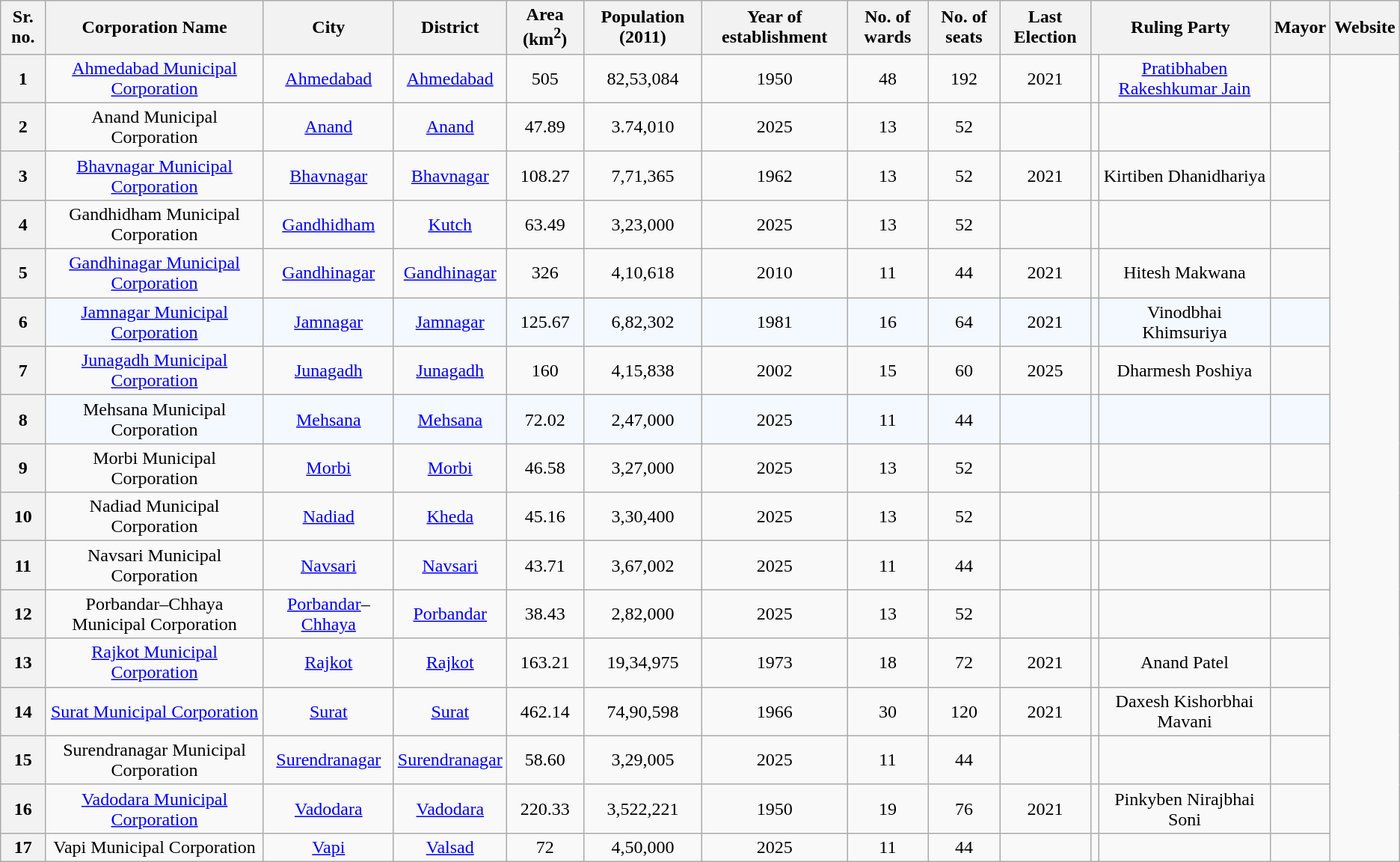<table class="wikitable sortable" style="text-align:center;">
<tr>
<th>Sr. no.</th>
<th>Corporation Name</th>
<th>City</th>
<th>District</th>
<th>Area (km<sup>2</sup>)</th>
<th>Population (2011)</th>
<th>Year of establishment</th>
<th>No. of wards</th>
<th>No. of seats</th>
<th>Last Election</th>
<th colspan="2">Ruling Party</th>
<th>Mayor</th>
<th>Website</th>
</tr>
<tr>
<th>1</th>
<td><a href='#'>Ahmedabad Municipal Corporation</a></td>
<td><a href='#'>Ahmedabad</a></td>
<td><a href='#'>Ahmedabad</a></td>
<td>505</td>
<td>82,53,084</td>
<td>1950</td>
<td>48</td>
<td>192</td>
<td>2021</td>
<td></td>
<td><a href='#'>Pratibhaben Rakeshkumar Jain</a></td>
<td></td>
</tr>
<tr>
<th>2</th>
<td>Anand Municipal Corporation</td>
<td><a href='#'>Anand</a></td>
<td><a href='#'>Anand</a></td>
<td>47.89</td>
<td>3.74,010</td>
<td>2025</td>
<td>13</td>
<td>52</td>
<td></td>
<td></td>
<td></td>
<td></td>
</tr>
<tr>
<th>3</th>
<td><a href='#'>Bhavnagar Municipal Corporation</a></td>
<td><a href='#'>Bhavnagar</a></td>
<td><a href='#'>Bhavnagar</a></td>
<td>108.27</td>
<td>7,71,365</td>
<td>1962</td>
<td>13</td>
<td>52</td>
<td>2021</td>
<td></td>
<td>Kirtiben Dhanidhariya</td>
<td></td>
</tr>
<tr>
<th>4</th>
<td>Gandhidham Municipal Corporation</td>
<td><a href='#'>Gandhidham</a></td>
<td><a href='#'>Kutch</a></td>
<td>63.49</td>
<td>3,23,000</td>
<td>2025</td>
<td>13</td>
<td>52</td>
<td></td>
<td></td>
<td></td>
<td></td>
</tr>
<tr>
<th>5</th>
<td><a href='#'>Gandhinagar Municipal Corporation</a></td>
<td><a href='#'>Gandhinagar</a></td>
<td><a href='#'>Gandhinagar</a></td>
<td>326</td>
<td>4,10,618</td>
<td>2010</td>
<td>11</td>
<td>44</td>
<td>2021</td>
<td></td>
<td>Hitesh Makwana</td>
<td></td>
</tr>
<tr bgcolor="#F4F9FF">
<th>6</th>
<td><a href='#'>Jamnagar Municipal Corporation</a></td>
<td><a href='#'>Jamnagar</a></td>
<td><a href='#'>Jamnagar</a></td>
<td>125.67</td>
<td>6,82,302</td>
<td>1981</td>
<td>16</td>
<td>64</td>
<td>2021</td>
<td></td>
<td>Vinodbhai Khimsuriya</td>
<td></td>
</tr>
<tr>
<th>7</th>
<td><a href='#'>Junagadh Municipal Corporation</a></td>
<td><a href='#'>Junagadh</a></td>
<td><a href='#'>Junagadh</a></td>
<td>160</td>
<td>4,15,838</td>
<td>2002</td>
<td>15</td>
<td>60</td>
<td>2025</td>
<td></td>
<td>Dharmesh Poshiya</td>
<td></td>
</tr>
<tr bgcolor="#F4F9FF">
<th>8</th>
<td>Mehsana Municipal Corporation</td>
<td><a href='#'>Mehsana</a></td>
<td><a href='#'>Mehsana</a></td>
<td>72.02</td>
<td>2,47,000</td>
<td>2025</td>
<td>11</td>
<td>44</td>
<td></td>
<td></td>
<td></td>
<td></td>
</tr>
<tr>
<th>9</th>
<td>Morbi Municipal Corporation</td>
<td><a href='#'>Morbi</a></td>
<td><a href='#'>Morbi</a></td>
<td>46.58</td>
<td>3,27,000</td>
<td>2025</td>
<td>13</td>
<td>52</td>
<td></td>
<td></td>
<td></td>
<td></td>
</tr>
<tr>
<th>10</th>
<td>Nadiad Municipal Corporation</td>
<td><a href='#'>Nadiad</a></td>
<td><a href='#'>Kheda</a></td>
<td>45.16</td>
<td>3,30,400</td>
<td>2025</td>
<td>13</td>
<td>52</td>
<td></td>
<td></td>
<td></td>
<td></td>
</tr>
<tr>
<th>11</th>
<td>Navsari Municipal Corporation</td>
<td><a href='#'>Navsari</a></td>
<td><a href='#'>Navsari</a></td>
<td>43.71</td>
<td>3,67,002</td>
<td>2025</td>
<td>11</td>
<td>44</td>
<td></td>
<td></td>
<td></td>
<td></td>
</tr>
<tr>
<th>12</th>
<td>Porbandar–Chhaya Municipal Corporation</td>
<td><a href='#'>Porbandar</a>–<a href='#'>Chhaya</a></td>
<td><a href='#'>Porbandar</a></td>
<td>38.43</td>
<td>2,82,000</td>
<td>2025</td>
<td>13</td>
<td>52</td>
<td></td>
<td></td>
<td></td>
<td></td>
</tr>
<tr>
<th>13</th>
<td><a href='#'>Rajkot Municipal Corporation</a></td>
<td><a href='#'>Rajkot</a></td>
<td><a href='#'>Rajkot</a></td>
<td>163.21</td>
<td>19,34,975</td>
<td>1973</td>
<td>18</td>
<td>72</td>
<td>2021</td>
<td></td>
<td>Anand Patel</td>
<td></td>
</tr>
<tr>
<th>14</th>
<td><a href='#'>Surat Municipal Corporation</a></td>
<td><a href='#'>Surat</a></td>
<td><a href='#'>Surat</a></td>
<td>462.14</td>
<td>74,90,598</td>
<td>1966</td>
<td>30</td>
<td>120</td>
<td>2021</td>
<td></td>
<td>Daxesh Kishorbhai Mavani</td>
<td></td>
</tr>
<tr>
<th>15</th>
<td>Surendranagar Municipal Corporation</td>
<td><a href='#'>Surendranagar</a></td>
<td><a href='#'>Surendranagar</a></td>
<td>58.60</td>
<td>3,29,005</td>
<td>2025</td>
<td>11</td>
<td>44</td>
<td></td>
<td></td>
<td></td>
<td></td>
</tr>
<tr>
<th>16</th>
<td><a href='#'>Vadodara Municipal Corporation</a></td>
<td><a href='#'>Vadodara</a></td>
<td><a href='#'>Vadodara</a></td>
<td>220.33</td>
<td>3,522,221<br></td>
<td>1950</td>
<td>19</td>
<td>76</td>
<td>2021</td>
<td></td>
<td>Pinkyben Nirajbhai Soni</td>
<td></td>
</tr>
<tr>
<th>17</th>
<td>Vapi Municipal Corporation</td>
<td><a href='#'>Vapi</a></td>
<td><a href='#'>Valsad</a></td>
<td>72</td>
<td>4,50,000</td>
<td>2025</td>
<td>11</td>
<td>44</td>
<td></td>
<td></td>
<td></td>
<td></td>
</tr>
</table>
